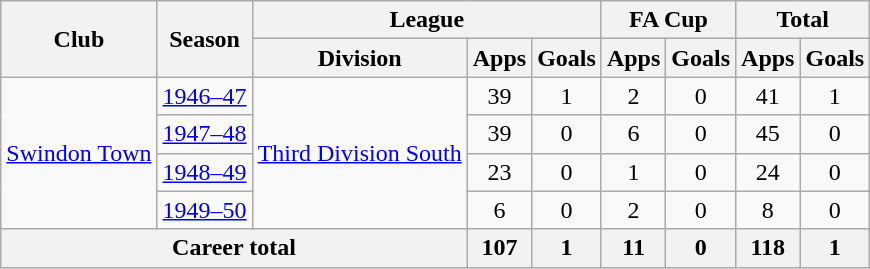<table class="wikitable" style="text-align: center;">
<tr>
<th rowspan="2">Club</th>
<th rowspan="2">Season</th>
<th colspan="3">League</th>
<th colspan="2">FA Cup</th>
<th colspan="2">Total</th>
</tr>
<tr>
<th>Division</th>
<th>Apps</th>
<th>Goals</th>
<th>Apps</th>
<th>Goals</th>
<th>Apps</th>
<th>Goals</th>
</tr>
<tr>
<td rowspan="4"><a href='#'>Swindon Town</a></td>
<td><a href='#'>1946–47</a></td>
<td rowspan="4"><a href='#'>Third Division South</a></td>
<td>39</td>
<td>1</td>
<td>2</td>
<td>0</td>
<td>41</td>
<td>1</td>
</tr>
<tr>
<td><a href='#'>1947–48</a></td>
<td>39</td>
<td>0</td>
<td>6</td>
<td>0</td>
<td>45</td>
<td>0</td>
</tr>
<tr>
<td><a href='#'>1948–49</a></td>
<td>23</td>
<td>0</td>
<td>1</td>
<td>0</td>
<td>24</td>
<td>0</td>
</tr>
<tr>
<td><a href='#'>1949–50</a></td>
<td>6</td>
<td>0</td>
<td>2</td>
<td>0</td>
<td>8</td>
<td>0</td>
</tr>
<tr>
<th colspan="3">Career total</th>
<th>107</th>
<th>1</th>
<th>11</th>
<th>0</th>
<th>118</th>
<th>1</th>
</tr>
</table>
